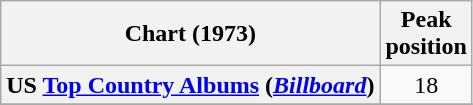<table class="wikitable plainrowheaders" style="text-align:center">
<tr>
<th scope="col">Chart (1973)</th>
<th scope="col">Peak<br>position</th>
</tr>
<tr>
<th scope="row">US <a href='#'>Top Country Albums</a> (<em><a href='#'>Billboard</a></em>)</th>
<td align="center">18</td>
</tr>
<tr>
</tr>
</table>
